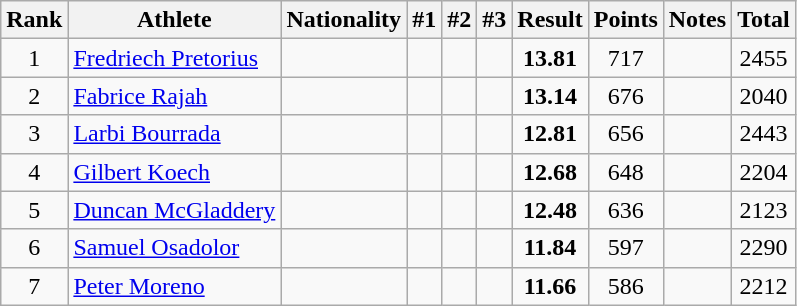<table class="wikitable sortable" style="text-align:center">
<tr>
<th>Rank</th>
<th>Athlete</th>
<th>Nationality</th>
<th>#1</th>
<th>#2</th>
<th>#3</th>
<th>Result</th>
<th>Points</th>
<th>Notes</th>
<th>Total</th>
</tr>
<tr>
<td>1</td>
<td align=left><a href='#'>Fredriech Pretorius</a></td>
<td align=left></td>
<td></td>
<td></td>
<td></td>
<td><strong>13.81</strong></td>
<td>717</td>
<td></td>
<td>2455</td>
</tr>
<tr>
<td>2</td>
<td align=left><a href='#'>Fabrice Rajah</a></td>
<td align=left></td>
<td></td>
<td></td>
<td></td>
<td><strong>13.14</strong></td>
<td>676</td>
<td></td>
<td>2040</td>
</tr>
<tr>
<td>3</td>
<td align=left><a href='#'>Larbi Bourrada</a></td>
<td align=left></td>
<td></td>
<td></td>
<td></td>
<td><strong>12.81</strong></td>
<td>656</td>
<td></td>
<td>2443</td>
</tr>
<tr>
<td>4</td>
<td align=left><a href='#'>Gilbert Koech</a></td>
<td align=left></td>
<td></td>
<td></td>
<td></td>
<td><strong>12.68</strong></td>
<td>648</td>
<td></td>
<td>2204</td>
</tr>
<tr>
<td>5</td>
<td align=left><a href='#'>Duncan McGladdery</a></td>
<td align=left></td>
<td></td>
<td></td>
<td></td>
<td><strong>12.48</strong></td>
<td>636</td>
<td></td>
<td>2123</td>
</tr>
<tr>
<td>6</td>
<td align=left><a href='#'>Samuel Osadolor</a></td>
<td align=left></td>
<td></td>
<td></td>
<td></td>
<td><strong>11.84</strong></td>
<td>597</td>
<td></td>
<td>2290</td>
</tr>
<tr>
<td>7</td>
<td align=left><a href='#'>Peter Moreno</a></td>
<td align=left></td>
<td></td>
<td></td>
<td></td>
<td><strong>11.66</strong></td>
<td>586</td>
<td></td>
<td>2212</td>
</tr>
</table>
